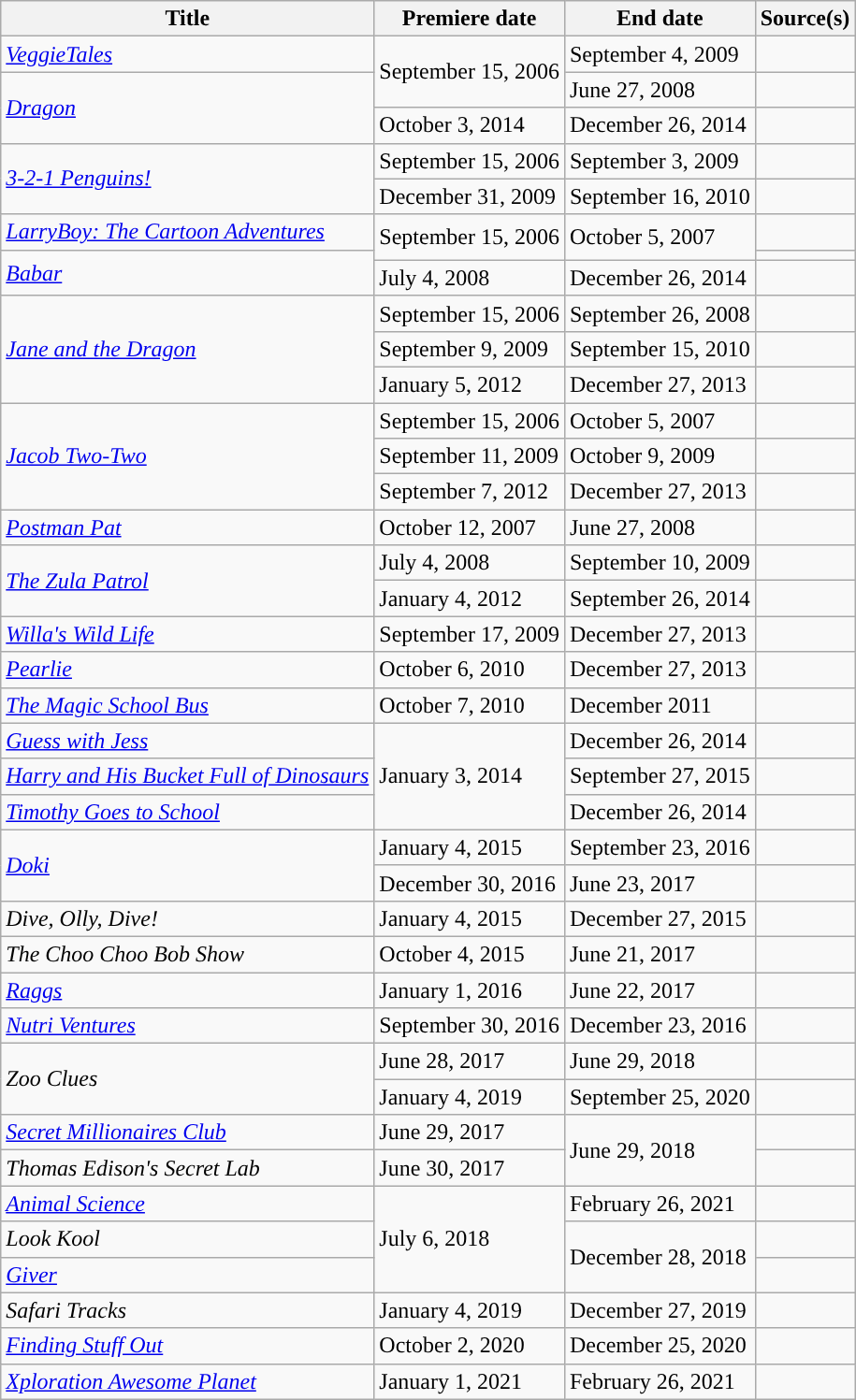<table class="wikitable sortable">
<tr>
<th>Title</th>
<th>Premiere date</th>
<th>End date</th>
<th>Source(s)</th>
</tr>
<tr>
<td><em><a href='#'>VeggieTales</a></em></td>
<td rowspan=2>September 15, 2006</td>
<td>September 4, 2009</td>
<td></td>
</tr>
<tr>
<td rowspan=2><em><a href='#'>Dragon</a></em></td>
<td>June 27, 2008</td>
<td></td>
</tr>
<tr>
<td>October 3, 2014</td>
<td>December 26, 2014</td>
<td></td>
</tr>
<tr>
<td rowspan=2><em><a href='#'>3-2-1 Penguins!</a></em></td>
<td>September 15, 2006</td>
<td>September 3, 2009</td>
<td></td>
</tr>
<tr>
<td>December 31, 2009</td>
<td>September 16, 2010</td>
<td></td>
</tr>
<tr>
<td><em><a href='#'>LarryBoy: The Cartoon Adventures</a></em></td>
<td rowspan=2>September 15, 2006</td>
<td rowspan=2>October 5, 2007</td>
<td></td>
</tr>
<tr>
<td rowspan=2><em><a href='#'>Babar</a></em></td>
<td></td>
</tr>
<tr>
<td>July 4, 2008</td>
<td>December 26, 2014</td>
<td></td>
</tr>
<tr>
<td rowspan=3><em><a href='#'>Jane and the Dragon</a></em></td>
<td>September 15, 2006</td>
<td>September 26, 2008</td>
<td></td>
</tr>
<tr>
<td>September 9, 2009</td>
<td>September 15, 2010</td>
<td></td>
</tr>
<tr>
<td>January 5, 2012</td>
<td>December 27, 2013</td>
<td></td>
</tr>
<tr>
<td rowspan=3><em><a href='#'>Jacob Two-Two</a></em></td>
<td>September 15, 2006</td>
<td>October 5, 2007</td>
<td></td>
</tr>
<tr>
<td>September 11, 2009</td>
<td>October 9, 2009</td>
<td></td>
</tr>
<tr>
<td>September 7, 2012</td>
<td>December 27, 2013</td>
<td></td>
</tr>
<tr>
<td><em><a href='#'>Postman Pat</a></em></td>
<td>October 12, 2007</td>
<td>June 27, 2008</td>
<td></td>
</tr>
<tr>
<td rowspan=2><em><a href='#'>The Zula Patrol</a></em></td>
<td>July 4, 2008</td>
<td>September 10, 2009</td>
<td></td>
</tr>
<tr>
<td>January 4, 2012</td>
<td>September 26, 2014</td>
<td></td>
</tr>
<tr>
<td><em><a href='#'>Willa's Wild Life</a></em></td>
<td>September 17, 2009</td>
<td>December 27, 2013</td>
<td></td>
</tr>
<tr>
<td><em><a href='#'>Pearlie</a></em></td>
<td>October 6, 2010</td>
<td>December 27, 2013</td>
<td></td>
</tr>
<tr>
<td><em><a href='#'>The Magic School Bus</a></em></td>
<td>October 7, 2010</td>
<td>December 2011</td>
<td></td>
</tr>
<tr>
<td><em><a href='#'>Guess with Jess</a></em></td>
<td rowspan=3>January 3, 2014</td>
<td>December 26, 2014</td>
<td></td>
</tr>
<tr>
<td><em><a href='#'>Harry and His Bucket Full of Dinosaurs</a></em></td>
<td>September 27, 2015</td>
<td></td>
</tr>
<tr>
<td><em><a href='#'>Timothy Goes to School</a></em></td>
<td>December 26, 2014</td>
<td></td>
</tr>
<tr>
<td rowspan=2><em><a href='#'>Doki</a></em></td>
<td>January 4, 2015</td>
<td>September 23, 2016</td>
<td></td>
</tr>
<tr>
<td>December 30, 2016</td>
<td>June 23, 2017</td>
<td></td>
</tr>
<tr>
<td><em>Dive, Olly, Dive!</em></td>
<td>January 4, 2015</td>
<td>December 27, 2015</td>
<td></td>
</tr>
<tr>
<td><em>The Choo Choo Bob Show</em></td>
<td>October 4, 2015</td>
<td>June 21, 2017</td>
<td></td>
</tr>
<tr>
<td><em><a href='#'>Raggs</a></em></td>
<td>January 1, 2016</td>
<td>June 22, 2017</td>
<td></td>
</tr>
<tr>
<td><em><a href='#'>Nutri Ventures</a></em></td>
<td>September 30, 2016</td>
<td>December 23, 2016</td>
<td></td>
</tr>
<tr>
<td rowspan=2><em>Zoo Clues</em></td>
<td>June 28, 2017</td>
<td>June 29, 2018</td>
<td></td>
</tr>
<tr>
<td>January 4, 2019</td>
<td>September 25, 2020</td>
<td></td>
</tr>
<tr>
<td><em><a href='#'>Secret Millionaires Club</a></em></td>
<td>June 29, 2017</td>
<td rowspan=2>June 29, 2018</td>
<td></td>
</tr>
<tr>
<td><em>Thomas Edison's Secret Lab</em></td>
<td>June 30, 2017</td>
<td></td>
</tr>
<tr>
<td><em><a href='#'>Animal Science</a></em></td>
<td rowspan=3>July 6, 2018</td>
<td>February 26, 2021</td>
<td></td>
</tr>
<tr>
<td><em>Look Kool</em></td>
<td rowspan=2>December 28, 2018</td>
<td></td>
</tr>
<tr>
<td><em><a href='#'>Giver</a></em></td>
<td></td>
</tr>
<tr>
<td><em>Safari Tracks</em></td>
<td>January 4, 2019</td>
<td>December 27, 2019</td>
<td></td>
</tr>
<tr>
<td><em><a href='#'>Finding Stuff Out</a></em></td>
<td>October 2, 2020</td>
<td>December 25, 2020</td>
<td></td>
</tr>
<tr>
<td><em><a href='#'>Xploration Awesome Planet</a></em></td>
<td>January 1, 2021</td>
<td>February 26, 2021</td>
<td></td>
</tr>
</table>
